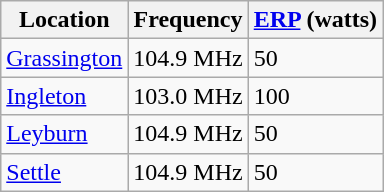<table class="wikitable">
<tr>
<th>Location</th>
<th>Frequency</th>
<th><a href='#'>ERP</a> (watts)</th>
</tr>
<tr>
<td><a href='#'>Grassington</a></td>
<td>104.9 MHz</td>
<td>50</td>
</tr>
<tr>
<td><a href='#'>Ingleton</a></td>
<td>103.0 MHz</td>
<td>100</td>
</tr>
<tr>
<td><a href='#'>Leyburn</a></td>
<td>104.9 MHz</td>
<td>50</td>
</tr>
<tr>
<td><a href='#'>Settle</a></td>
<td>104.9 MHz</td>
<td>50</td>
</tr>
</table>
